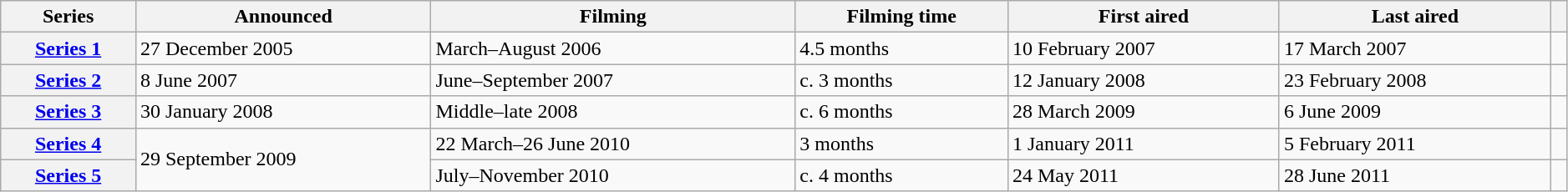<table class="wikitable plainrowheaders" style="width:99%">
<tr>
<th scope="col">Series</th>
<th scope="col">Announced</th>
<th scope="col">Filming</th>
<th>Filming time</th>
<th scope="col">First aired</th>
<th scope="col">Last aired</th>
<th scope="col"></th>
</tr>
<tr>
<th scope="row" style="text-align:center;"><a href='#'>Series 1</a></th>
<td>27 December 2005</td>
<td>March–August 2006</td>
<td> 4.5 months</td>
<td>10 February 2007</td>
<td>17 March 2007</td>
<td style="text-align:center;"></td>
</tr>
<tr>
<th scope="row" style="text-align:center;"><a href='#'>Series 2</a></th>
<td>8 June 2007</td>
<td>June–September 2007</td>
<td>c. 3 months</td>
<td>12 January 2008</td>
<td>23 February 2008</td>
<td style="text-align:center;"></td>
</tr>
<tr>
<th scope="row" style="text-align:center;"><a href='#'>Series 3</a></th>
<td>30 January 2008</td>
<td>Middle–late 2008</td>
<td>c. 6 months</td>
<td>28 March 2009</td>
<td>6 June 2009</td>
<td style="text-align:center;"></td>
</tr>
<tr>
<th scope="row" style="text-align:center;"><a href='#'>Series 4</a></th>
<td rowspan=2>29 September 2009</td>
<td>22 March–26 June 2010</td>
<td>3 months</td>
<td>1 January 2011</td>
<td>5 February 2011</td>
<td style="text-align:center;"></td>
</tr>
<tr>
<th scope="row" style="text-align:center;"><a href='#'>Series 5</a></th>
<td>July–November 2010</td>
<td>c. 4 months</td>
<td>24 May 2011</td>
<td>28 June 2011</td>
<td style="text-align:center;"></td>
</tr>
</table>
